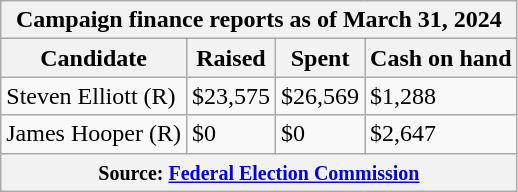<table class="wikitable sortable">
<tr>
<th colspan=4>Campaign finance reports as of March 31, 2024</th>
</tr>
<tr style="text-align:center;">
<th>Candidate</th>
<th>Raised</th>
<th>Spent</th>
<th>Cash on hand</th>
</tr>
<tr>
<td>Steven Elliott (R)</td>
<td>$23,575</td>
<td>$26,569</td>
<td>$1,288</td>
</tr>
<tr>
<td>James Hooper (R)</td>
<td>$0</td>
<td>$0</td>
<td>$2,647</td>
</tr>
<tr>
<th colspan="4"><small>Source: <a href='#'>Federal Election Commission</a></small></th>
</tr>
</table>
